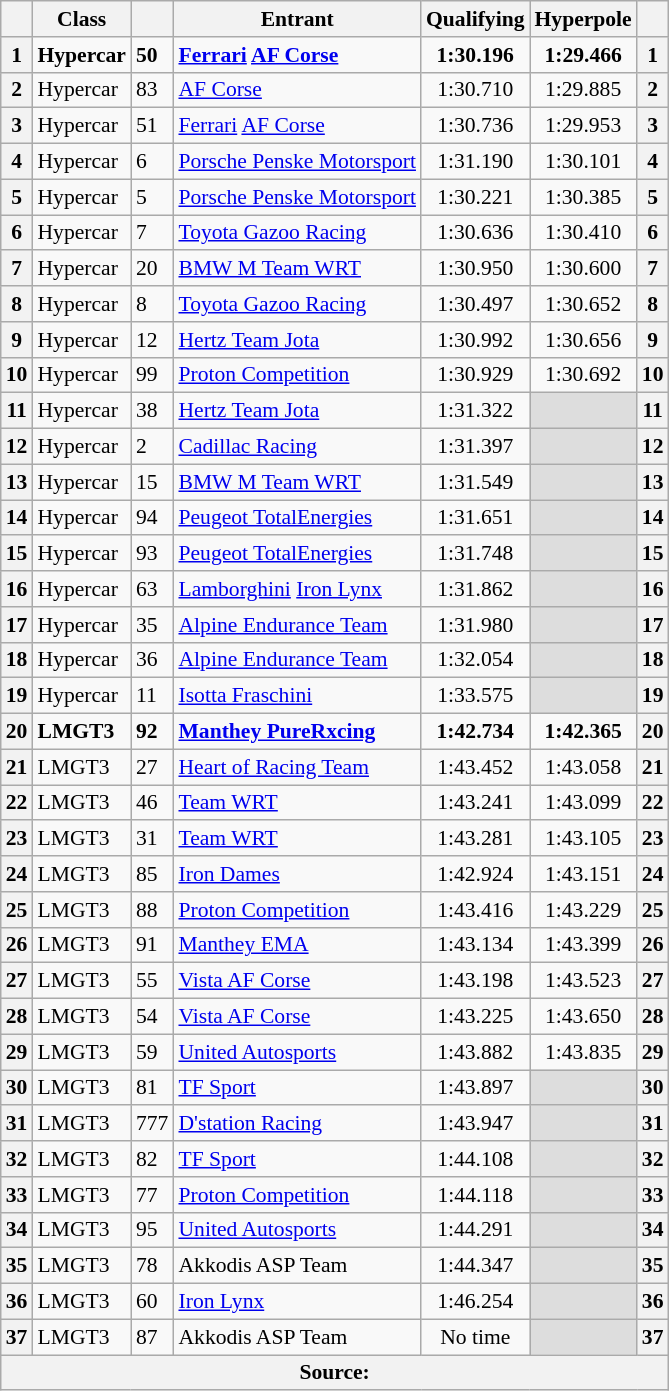<table class="wikitable" style="font-size:90%;">
<tr>
<th></th>
<th>Class</th>
<th></th>
<th>Entrant</th>
<th>Qualifying</th>
<th>Hyperpole</th>
<th></th>
</tr>
<tr style="font-weight:bold">
<th>1</th>
<td>Hypercar</td>
<td>50</td>
<td> <a href='#'>Ferrari</a> <a href='#'>AF Corse</a></td>
<td style="text-align:center;">1:30.196</td>
<td style="text-align:center;">1:29.466</td>
<th>1</th>
</tr>
<tr>
<th>2</th>
<td>Hypercar</td>
<td>83</td>
<td> <a href='#'>AF Corse</a></td>
<td style="text-align:center;">1:30.710</td>
<td style="text-align:center;">1:29.885</td>
<th>2</th>
</tr>
<tr>
<th>3</th>
<td>Hypercar</td>
<td>51</td>
<td> <a href='#'>Ferrari</a> <a href='#'>AF Corse</a></td>
<td style="text-align:center;">1:30.736</td>
<td style="text-align:center;">1:29.953</td>
<th>3</th>
</tr>
<tr>
<th>4</th>
<td>Hypercar</td>
<td>6</td>
<td> <a href='#'>Porsche Penske Motorsport</a></td>
<td style="text-align:center;">1:31.190</td>
<td style="text-align:center;">1:30.101</td>
<th>4</th>
</tr>
<tr>
<th>5</th>
<td>Hypercar</td>
<td>5</td>
<td> <a href='#'>Porsche Penske Motorsport</a></td>
<td style="text-align:center;">1:30.221</td>
<td style="text-align:center;">1:30.385</td>
<th>5</th>
</tr>
<tr>
<th>6</th>
<td>Hypercar</td>
<td>7</td>
<td> <a href='#'>Toyota Gazoo Racing</a></td>
<td style="text-align:center;">1:30.636</td>
<td style="text-align:center;">1:30.410</td>
<th>6</th>
</tr>
<tr>
<th>7</th>
<td>Hypercar</td>
<td>20</td>
<td> <a href='#'>BMW M Team WRT</a></td>
<td style="text-align:center;">1:30.950</td>
<td style="text-align:center;">1:30.600</td>
<th>7</th>
</tr>
<tr>
<th>8</th>
<td>Hypercar</td>
<td>8</td>
<td> <a href='#'>Toyota Gazoo Racing</a></td>
<td style="text-align:center;">1:30.497</td>
<td style="text-align:center;">1:30.652</td>
<th>8</th>
</tr>
<tr>
<th>9</th>
<td>Hypercar</td>
<td>12</td>
<td> <a href='#'>Hertz Team Jota</a></td>
<td style="text-align:center;">1:30.992</td>
<td style="text-align:center;">1:30.656</td>
<th>9</th>
</tr>
<tr>
<th>10</th>
<td>Hypercar</td>
<td>99</td>
<td> <a href='#'>Proton Competition</a></td>
<td style="text-align:center;">1:30.929</td>
<td style="text-align:center;">1:30.692</td>
<th>10</th>
</tr>
<tr>
<th>11</th>
<td>Hypercar</td>
<td>38</td>
<td> <a href='#'>Hertz Team Jota</a></td>
<td style="text-align:center;">1:31.322</td>
<td style="text-align:center; background:#ddd;"></td>
<th>11</th>
</tr>
<tr>
<th>12</th>
<td>Hypercar</td>
<td>2</td>
<td> <a href='#'>Cadillac Racing</a></td>
<td style="text-align:center;">1:31.397</td>
<td style="text-align:center; background:#ddd;"></td>
<th>12</th>
</tr>
<tr>
<th>13</th>
<td>Hypercar</td>
<td>15</td>
<td> <a href='#'>BMW M Team WRT</a></td>
<td style="text-align:center;">1:31.549</td>
<td style="text-align:center; background:#ddd;"></td>
<th>13</th>
</tr>
<tr>
<th>14</th>
<td>Hypercar</td>
<td>94</td>
<td> <a href='#'>Peugeot TotalEnergies</a></td>
<td style="text-align:center;">1:31.651</td>
<td style="text-align:center; background:#ddd;"></td>
<th>14</th>
</tr>
<tr>
<th>15</th>
<td>Hypercar</td>
<td>93</td>
<td> <a href='#'>Peugeot TotalEnergies</a></td>
<td style="text-align:center;">1:31.748</td>
<td style="text-align:center; background:#ddd;"></td>
<th>15</th>
</tr>
<tr>
<th>16</th>
<td>Hypercar</td>
<td>63</td>
<td> <a href='#'>Lamborghini</a> <a href='#'>Iron Lynx</a></td>
<td style="text-align:center;">1:31.862</td>
<td style="text-align:center; background:#ddd;"></td>
<th>16</th>
</tr>
<tr>
<th>17</th>
<td>Hypercar</td>
<td>35</td>
<td> <a href='#'>Alpine Endurance Team</a></td>
<td style="text-align:center;">1:31.980</td>
<td style="text-align:center; background:#ddd;"></td>
<th>17</th>
</tr>
<tr>
<th>18</th>
<td>Hypercar</td>
<td>36</td>
<td> <a href='#'>Alpine Endurance Team</a></td>
<td style="text-align:center;">1:32.054</td>
<td style="text-align:center; background:#ddd;"></td>
<th>18</th>
</tr>
<tr>
<th>19</th>
<td>Hypercar</td>
<td>11</td>
<td> <a href='#'>Isotta Fraschini</a></td>
<td style="text-align:center;">1:33.575</td>
<td style="text-align:center; background:#ddd;"></td>
<th>19</th>
</tr>
<tr style="font-weight:bold">
<th>20</th>
<td>LMGT3</td>
<td>92</td>
<td> <a href='#'>Manthey PureRxcing</a></td>
<td style="text-align:center;">1:42.734</td>
<td style="text-align:center;">1:42.365</td>
<th>20</th>
</tr>
<tr>
<th>21</th>
<td>LMGT3</td>
<td>27</td>
<td> <a href='#'>Heart of Racing Team</a></td>
<td style="text-align:center;">1:43.452</td>
<td style="text-align:center;">1:43.058</td>
<th>21</th>
</tr>
<tr>
<th>22</th>
<td>LMGT3</td>
<td>46</td>
<td> <a href='#'>Team WRT</a></td>
<td style="text-align:center;">1:43.241</td>
<td style="text-align:center;">1:43.099</td>
<th>22</th>
</tr>
<tr>
<th>23</th>
<td>LMGT3</td>
<td>31</td>
<td> <a href='#'>Team WRT</a></td>
<td style="text-align:center;">1:43.281</td>
<td style="text-align:center;">1:43.105</td>
<th>23</th>
</tr>
<tr>
<th>24</th>
<td>LMGT3</td>
<td>85</td>
<td> <a href='#'>Iron Dames</a></td>
<td style="text-align:center;">1:42.924</td>
<td style="text-align:center;">1:43.151</td>
<th>24</th>
</tr>
<tr>
<th>25</th>
<td>LMGT3</td>
<td>88</td>
<td> <a href='#'>Proton Competition</a></td>
<td style="text-align:center;">1:43.416</td>
<td style="text-align:center;">1:43.229</td>
<th>25</th>
</tr>
<tr>
<th>26</th>
<td>LMGT3</td>
<td>91</td>
<td> <a href='#'>Manthey EMA</a></td>
<td style="text-align:center;">1:43.134</td>
<td style="text-align:center;">1:43.399</td>
<th>26</th>
</tr>
<tr>
<th>27</th>
<td>LMGT3</td>
<td>55</td>
<td> <a href='#'>Vista AF Corse</a></td>
<td style="text-align:center;">1:43.198</td>
<td style="text-align:center;">1:43.523</td>
<th>27</th>
</tr>
<tr>
<th>28</th>
<td>LMGT3</td>
<td>54</td>
<td> <a href='#'>Vista AF Corse</a></td>
<td style="text-align:center;">1:43.225</td>
<td style="text-align:center;">1:43.650</td>
<th>28</th>
</tr>
<tr>
<th>29</th>
<td>LMGT3</td>
<td>59</td>
<td> <a href='#'>United Autosports</a></td>
<td style="text-align:center;">1:43.882</td>
<td style="text-align:center;">1:43.835</td>
<th>29</th>
</tr>
<tr>
<th>30</th>
<td>LMGT3</td>
<td>81</td>
<td> <a href='#'>TF Sport</a></td>
<td style="text-align:center;">1:43.897</td>
<td style="text-align:center; background:#ddd;"></td>
<th>30</th>
</tr>
<tr>
<th>31</th>
<td>LMGT3</td>
<td>777</td>
<td> <a href='#'>D'station Racing</a></td>
<td style="text-align:center;">1:43.947</td>
<td style="text-align:center; background:#ddd;"></td>
<th>31</th>
</tr>
<tr>
<th>32</th>
<td>LMGT3</td>
<td>82</td>
<td> <a href='#'>TF Sport</a></td>
<td style="text-align:center;">1:44.108</td>
<td style="text-align:center; background:#ddd;"></td>
<th>32</th>
</tr>
<tr>
<th>33</th>
<td>LMGT3</td>
<td>77</td>
<td> <a href='#'>Proton Competition</a></td>
<td style="text-align:center;">1:44.118</td>
<td style="text-align:center; background:#ddd;"></td>
<th>33</th>
</tr>
<tr>
<th>34</th>
<td>LMGT3</td>
<td>95</td>
<td> <a href='#'>United Autosports</a></td>
<td style="text-align:center;">1:44.291</td>
<td style="text-align:center; background:#ddd;"></td>
<th>34</th>
</tr>
<tr>
<th>35</th>
<td>LMGT3</td>
<td>78</td>
<td> Akkodis ASP Team</td>
<td style="text-align:center;">1:44.347</td>
<td style="text-align:center; background:#ddd;"></td>
<th>35</th>
</tr>
<tr>
<th>36</th>
<td>LMGT3</td>
<td>60</td>
<td> <a href='#'>Iron Lynx</a></td>
<td style="text-align:center;">1:46.254</td>
<td style="text-align:center; background:#ddd;"></td>
<th>36</th>
</tr>
<tr>
<th>37</th>
<td>LMGT3</td>
<td>87</td>
<td> Akkodis ASP Team</td>
<td style="text-align:center;">No time</td>
<td style="text-align:center; background:#ddd;"></td>
<th>37</th>
</tr>
<tr>
<th colspan="7">Source:</th>
</tr>
</table>
